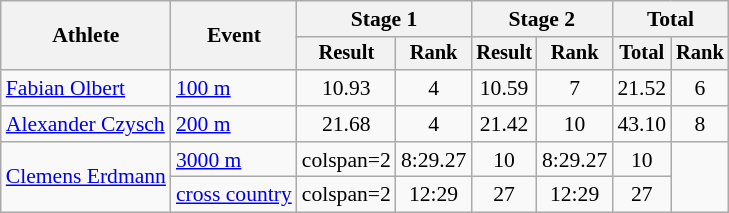<table class="wikitable" style="font-size:90%">
<tr>
<th rowspan=2>Athlete</th>
<th rowspan=2>Event</th>
<th colspan=2>Stage 1</th>
<th colspan=2>Stage 2</th>
<th colspan=2>Total</th>
</tr>
<tr style="font-size:95%">
<th>Result</th>
<th>Rank</th>
<th>Result</th>
<th>Rank</th>
<th>Total</th>
<th>Rank</th>
</tr>
<tr align=center>
<td align=left><a href='#'>Fabian Olbert</a></td>
<td align=left><a href='#'>100 m</a></td>
<td>10.93</td>
<td>4</td>
<td>10.59</td>
<td>7</td>
<td>21.52</td>
<td>6</td>
</tr>
<tr align=center>
<td align=left><a href='#'>Alexander Czysch</a></td>
<td align=left><a href='#'>200 m</a></td>
<td>21.68</td>
<td>4</td>
<td>21.42</td>
<td>10</td>
<td>43.10</td>
<td>8</td>
</tr>
<tr align=center>
<td align=left rowspan=2><a href='#'>Clemens Erdmann</a></td>
<td align=left><a href='#'>3000 m</a></td>
<td>colspan=2</td>
<td>8:29.27</td>
<td>10</td>
<td>8:29.27</td>
<td>10</td>
</tr>
<tr align=center>
<td align=left><a href='#'>cross country</a></td>
<td>colspan=2</td>
<td>12:29</td>
<td>27</td>
<td>12:29</td>
<td>27</td>
</tr>
</table>
